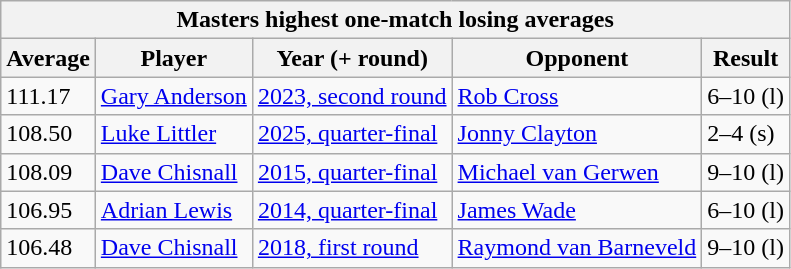<table class="wikitable sortable">
<tr>
<th colspan=5>Masters highest one-match losing averages</th>
</tr>
<tr>
<th>Average</th>
<th>Player</th>
<th>Year (+ round)</th>
<th>Opponent</th>
<th>Result</th>
</tr>
<tr>
<td>111.17</td>
<td> <a href='#'>Gary Anderson</a></td>
<td><a href='#'>2023, second round</a></td>
<td> <a href='#'>Rob Cross</a></td>
<td>6–10 (l)</td>
</tr>
<tr>
<td>108.50</td>
<td> <a href='#'>Luke Littler</a></td>
<td><a href='#'>2025, quarter-final</a></td>
<td> <a href='#'>Jonny Clayton</a></td>
<td>2–4 (s)</td>
</tr>
<tr>
<td>108.09</td>
<td> <a href='#'>Dave Chisnall</a></td>
<td><a href='#'>2015, quarter-final</a></td>
<td> <a href='#'>Michael van Gerwen</a></td>
<td>9–10 (l)</td>
</tr>
<tr>
<td>106.95</td>
<td> <a href='#'>Adrian Lewis</a></td>
<td><a href='#'>2014, quarter-final</a></td>
<td> <a href='#'>James Wade</a></td>
<td>6–10 (l)</td>
</tr>
<tr>
<td>106.48</td>
<td> <a href='#'>Dave Chisnall</a></td>
<td><a href='#'>2018, first round</a></td>
<td> <a href='#'>Raymond van Barneveld</a></td>
<td>9–10 (l)</td>
</tr>
</table>
